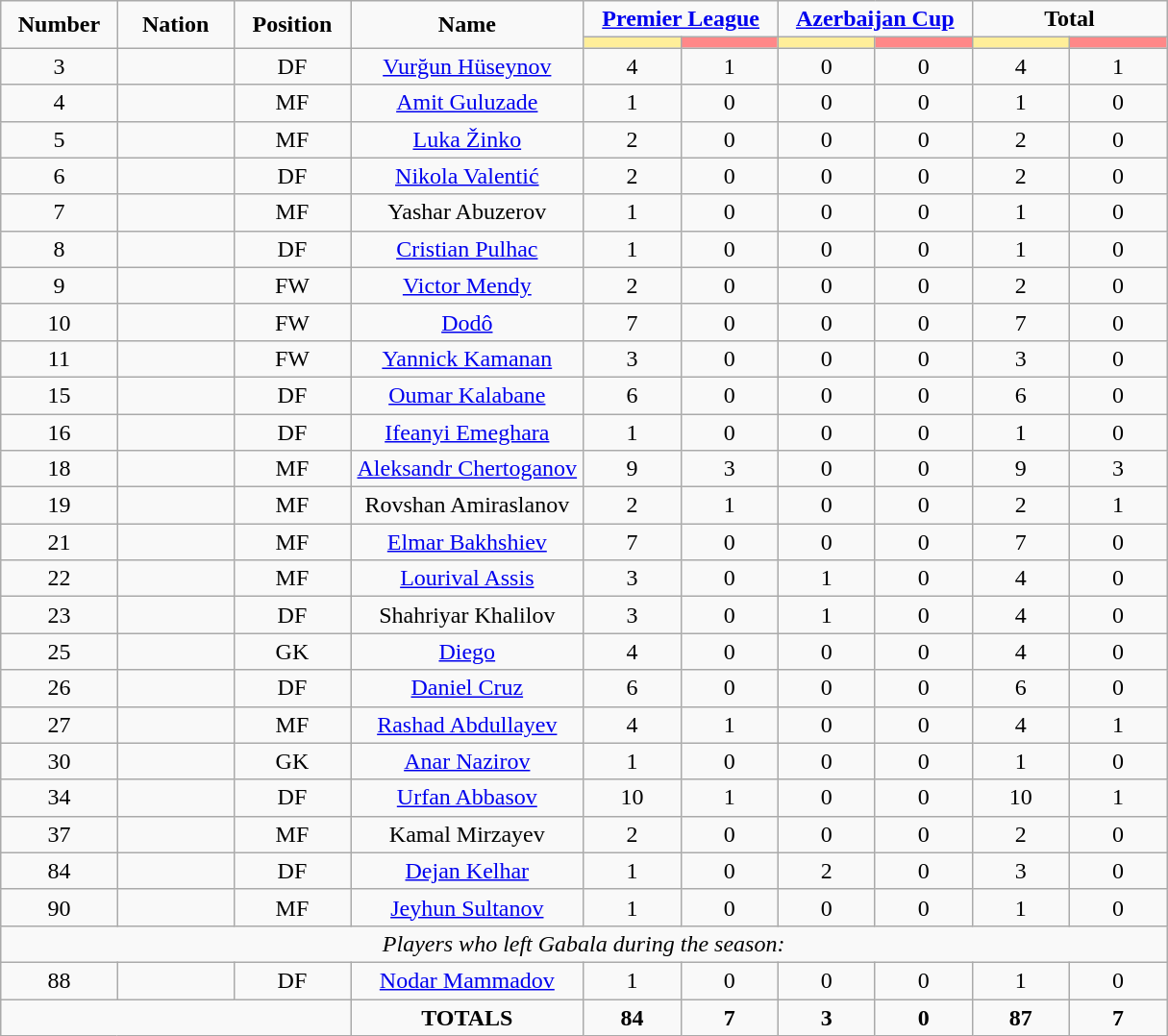<table class="wikitable" style="text-align:center;">
<tr>
<td rowspan="2"  style="width:10%; text-align:center;"><strong>Number</strong></td>
<td rowspan="2"  style="width:10%; text-align:center;"><strong>Nation</strong></td>
<td rowspan="2"  style="width:10%; text-align:center;"><strong>Position</strong></td>
<td rowspan="2"  style="width:20%; text-align:center;"><strong>Name</strong></td>
<td colspan="2" style="text-align:center;"><strong><a href='#'>Premier League</a></strong></td>
<td colspan="2" style="text-align:center;"><strong><a href='#'>Azerbaijan Cup</a></strong></td>
<td colspan="2" style="text-align:center;"><strong>Total</strong></td>
</tr>
<tr>
<th style="width:60px; background:#fe9;"></th>
<th style="width:60px; background:#ff8888;"></th>
<th style="width:60px; background:#fe9;"></th>
<th style="width:60px; background:#ff8888;"></th>
<th style="width:60px; background:#fe9;"></th>
<th style="width:60px; background:#ff8888;"></th>
</tr>
<tr>
<td>3</td>
<td></td>
<td>DF</td>
<td><a href='#'>Vurğun Hüseynov</a></td>
<td>4</td>
<td>1</td>
<td>0</td>
<td>0</td>
<td>4</td>
<td>1</td>
</tr>
<tr>
<td>4</td>
<td></td>
<td>MF</td>
<td><a href='#'>Amit Guluzade</a></td>
<td>1</td>
<td>0</td>
<td>0</td>
<td>0</td>
<td>1</td>
<td>0</td>
</tr>
<tr>
<td>5</td>
<td></td>
<td>MF</td>
<td><a href='#'>Luka Žinko</a></td>
<td>2</td>
<td>0</td>
<td>0</td>
<td>0</td>
<td>2</td>
<td>0</td>
</tr>
<tr>
<td>6</td>
<td></td>
<td>DF</td>
<td><a href='#'>Nikola Valentić</a></td>
<td>2</td>
<td>0</td>
<td>0</td>
<td>0</td>
<td>2</td>
<td>0</td>
</tr>
<tr>
<td>7</td>
<td></td>
<td>MF</td>
<td>Yashar Abuzerov</td>
<td>1</td>
<td>0</td>
<td>0</td>
<td>0</td>
<td>1</td>
<td>0</td>
</tr>
<tr>
<td>8</td>
<td></td>
<td>DF</td>
<td><a href='#'>Cristian Pulhac</a></td>
<td>1</td>
<td>0</td>
<td>0</td>
<td>0</td>
<td>1</td>
<td>0</td>
</tr>
<tr>
<td>9</td>
<td></td>
<td>FW</td>
<td><a href='#'>Victor Mendy</a></td>
<td>2</td>
<td>0</td>
<td>0</td>
<td>0</td>
<td>2</td>
<td>0</td>
</tr>
<tr>
<td>10</td>
<td></td>
<td>FW</td>
<td><a href='#'>Dodô</a></td>
<td>7</td>
<td>0</td>
<td>0</td>
<td>0</td>
<td>7</td>
<td>0</td>
</tr>
<tr>
<td>11</td>
<td></td>
<td>FW</td>
<td><a href='#'>Yannick Kamanan</a></td>
<td>3</td>
<td>0</td>
<td>0</td>
<td>0</td>
<td>3</td>
<td>0</td>
</tr>
<tr>
<td>15</td>
<td></td>
<td>DF</td>
<td><a href='#'>Oumar Kalabane</a></td>
<td>6</td>
<td>0</td>
<td>0</td>
<td>0</td>
<td>6</td>
<td>0</td>
</tr>
<tr>
<td>16</td>
<td></td>
<td>DF</td>
<td><a href='#'>Ifeanyi Emeghara</a></td>
<td>1</td>
<td>0</td>
<td>0</td>
<td>0</td>
<td>1</td>
<td>0</td>
</tr>
<tr>
<td>18</td>
<td></td>
<td>MF</td>
<td><a href='#'>Aleksandr Chertoganov</a></td>
<td>9</td>
<td>3</td>
<td>0</td>
<td>0</td>
<td>9</td>
<td>3</td>
</tr>
<tr>
<td>19</td>
<td></td>
<td>MF</td>
<td>Rovshan Amiraslanov</td>
<td>2</td>
<td>1</td>
<td>0</td>
<td>0</td>
<td>2</td>
<td>1</td>
</tr>
<tr>
<td>21</td>
<td></td>
<td>MF</td>
<td><a href='#'>Elmar Bakhshiev</a></td>
<td>7</td>
<td>0</td>
<td>0</td>
<td>0</td>
<td>7</td>
<td>0</td>
</tr>
<tr>
<td>22</td>
<td></td>
<td>MF</td>
<td><a href='#'>Lourival Assis</a></td>
<td>3</td>
<td>0</td>
<td>1</td>
<td>0</td>
<td>4</td>
<td>0</td>
</tr>
<tr>
<td>23</td>
<td></td>
<td>DF</td>
<td>Shahriyar Khalilov</td>
<td>3</td>
<td>0</td>
<td>1</td>
<td>0</td>
<td>4</td>
<td>0</td>
</tr>
<tr>
<td>25</td>
<td></td>
<td>GK</td>
<td><a href='#'>Diego</a></td>
<td>4</td>
<td>0</td>
<td>0</td>
<td>0</td>
<td>4</td>
<td>0</td>
</tr>
<tr>
<td>26</td>
<td></td>
<td>DF</td>
<td><a href='#'>Daniel Cruz</a></td>
<td>6</td>
<td>0</td>
<td>0</td>
<td>0</td>
<td>6</td>
<td>0</td>
</tr>
<tr>
<td>27</td>
<td></td>
<td>MF</td>
<td><a href='#'>Rashad Abdullayev</a></td>
<td>4</td>
<td>1</td>
<td>0</td>
<td>0</td>
<td>4</td>
<td>1</td>
</tr>
<tr>
<td>30</td>
<td></td>
<td>GK</td>
<td><a href='#'>Anar Nazirov</a></td>
<td>1</td>
<td>0</td>
<td>0</td>
<td>0</td>
<td>1</td>
<td>0</td>
</tr>
<tr>
<td>34</td>
<td></td>
<td>DF</td>
<td><a href='#'>Urfan Abbasov</a></td>
<td>10</td>
<td>1</td>
<td>0</td>
<td>0</td>
<td>10</td>
<td>1</td>
</tr>
<tr>
<td>37</td>
<td></td>
<td>MF</td>
<td>Kamal Mirzayev</td>
<td>2</td>
<td>0</td>
<td>0</td>
<td>0</td>
<td>2</td>
<td>0</td>
</tr>
<tr>
<td>84</td>
<td></td>
<td>DF</td>
<td><a href='#'>Dejan Kelhar</a></td>
<td>1</td>
<td>0</td>
<td>2</td>
<td>0</td>
<td>3</td>
<td>0</td>
</tr>
<tr>
<td>90</td>
<td></td>
<td>MF</td>
<td><a href='#'>Jeyhun Sultanov</a></td>
<td>1</td>
<td>0</td>
<td>0</td>
<td>0</td>
<td>1</td>
<td>0</td>
</tr>
<tr>
<td colspan="14"><em>Players who left Gabala during the season:</em></td>
</tr>
<tr>
<td>88</td>
<td></td>
<td>DF</td>
<td><a href='#'>Nodar Mammadov</a></td>
<td>1</td>
<td>0</td>
<td>0</td>
<td>0</td>
<td>1</td>
<td>0</td>
</tr>
<tr>
<td colspan="3"></td>
<td><strong>TOTALS</strong></td>
<td><strong>84</strong></td>
<td><strong>7</strong></td>
<td><strong>3</strong></td>
<td><strong>0</strong></td>
<td><strong>87</strong></td>
<td><strong>7</strong></td>
</tr>
</table>
